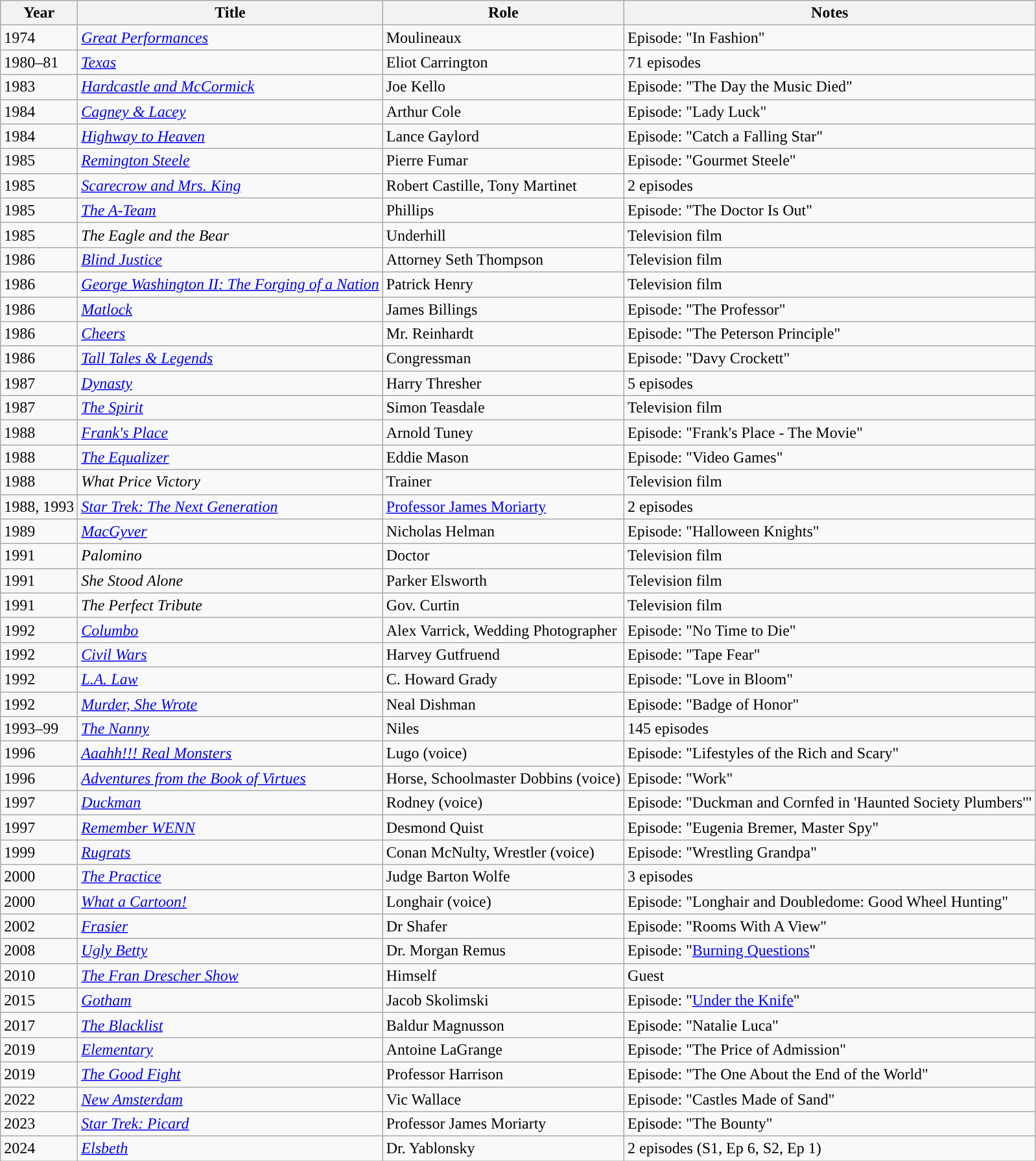<table class="wikitable sortable">
<tr>
<th>Year</th>
<th>Title</th>
<th>Role</th>
<th class="unsortable">Notes</th>
</tr>
<tr>
<td>1974</td>
<td><em><a href='#'>Great Performances</a></em></td>
<td>Moulineaux</td>
<td>Episode: "In Fashion"</td>
</tr>
<tr>
<td>1980–81</td>
<td><em><a href='#'>Texas</a></em></td>
<td>Eliot Carrington</td>
<td>71 episodes</td>
</tr>
<tr>
<td>1983</td>
<td><em><a href='#'>Hardcastle and McCormick</a></em></td>
<td>Joe Kello</td>
<td>Episode: "The Day the Music Died"</td>
</tr>
<tr>
<td>1984</td>
<td><em><a href='#'>Cagney & Lacey</a></em></td>
<td>Arthur Cole</td>
<td>Episode: "Lady Luck"</td>
</tr>
<tr>
<td>1984</td>
<td><em><a href='#'>Highway to Heaven</a></em></td>
<td>Lance Gaylord</td>
<td>Episode: "Catch a Falling Star"</td>
</tr>
<tr>
<td>1985</td>
<td><em><a href='#'>Remington Steele</a></em></td>
<td>Pierre Fumar</td>
<td>Episode: "Gourmet Steele"</td>
</tr>
<tr>
<td>1985</td>
<td><em><a href='#'>Scarecrow and Mrs. King</a></em></td>
<td>Robert Castille, Tony Martinet</td>
<td>2 episodes</td>
</tr>
<tr>
<td>1985</td>
<td><em><a href='#'>The A-Team</a></em></td>
<td>Phillips</td>
<td>Episode: "The Doctor Is Out"</td>
</tr>
<tr>
<td>1985</td>
<td><em>The Eagle and the Bear</em></td>
<td>Underhill</td>
<td>Television film</td>
</tr>
<tr>
<td>1986</td>
<td><em><a href='#'>Blind Justice</a></em></td>
<td>Attorney Seth Thompson</td>
<td>Television film</td>
</tr>
<tr>
<td>1986</td>
<td><em><a href='#'>George Washington II: The Forging of a Nation</a></em></td>
<td>Patrick Henry</td>
<td>Television film</td>
</tr>
<tr>
<td>1986</td>
<td><em><a href='#'>Matlock</a></em></td>
<td>James Billings</td>
<td>Episode: "The Professor"</td>
</tr>
<tr>
<td>1986</td>
<td><em><a href='#'>Cheers</a></em></td>
<td>Mr. Reinhardt</td>
<td>Episode: "The Peterson Principle"</td>
</tr>
<tr>
<td>1986</td>
<td><em><a href='#'>Tall Tales & Legends</a></em></td>
<td>Congressman</td>
<td>Episode: "Davy Crockett"</td>
</tr>
<tr>
<td>1987</td>
<td><em><a href='#'>Dynasty</a></em></td>
<td>Harry Thresher</td>
<td>5 episodes</td>
</tr>
<tr>
<td>1987</td>
<td><em><a href='#'>The Spirit</a></em></td>
<td>Simon Teasdale</td>
<td>Television film</td>
</tr>
<tr>
<td>1988</td>
<td><em><a href='#'>Frank's Place</a></em></td>
<td>Arnold Tuney</td>
<td>Episode: "Frank's Place - The Movie"</td>
</tr>
<tr>
<td>1988</td>
<td><em><a href='#'>The Equalizer</a></em></td>
<td>Eddie Mason</td>
<td>Episode: "Video Games"</td>
</tr>
<tr>
<td>1988</td>
<td><em>What Price Victory</em></td>
<td>Trainer</td>
<td>Television film</td>
</tr>
<tr>
<td>1988, 1993</td>
<td><em><a href='#'>Star Trek: The Next Generation</a></em></td>
<td><a href='#'>Professor James Moriarty</a></td>
<td>2 episodes</td>
</tr>
<tr>
<td>1989</td>
<td><em><a href='#'>MacGyver</a></em></td>
<td>Nicholas Helman</td>
<td>Episode: "Halloween Knights"</td>
</tr>
<tr>
<td>1991</td>
<td><em>Palomino</em></td>
<td>Doctor</td>
<td>Television film</td>
</tr>
<tr>
<td>1991</td>
<td><em>She Stood Alone</em></td>
<td>Parker Elsworth</td>
<td>Television film</td>
</tr>
<tr>
<td>1991</td>
<td><em>The Perfect Tribute</em></td>
<td>Gov. Curtin</td>
<td>Television film</td>
</tr>
<tr>
<td>1992</td>
<td><em><a href='#'>Columbo</a></em></td>
<td>Alex Varrick, Wedding Photographer</td>
<td>Episode: "No Time to Die"</td>
</tr>
<tr>
<td>1992</td>
<td><em><a href='#'>Civil Wars</a></em></td>
<td>Harvey Gutfruend</td>
<td>Episode: "Tape Fear"</td>
</tr>
<tr>
<td>1992</td>
<td><em><a href='#'>L.A. Law</a></em></td>
<td>C. Howard Grady</td>
<td>Episode: "Love in Bloom"</td>
</tr>
<tr>
<td>1992</td>
<td><em><a href='#'>Murder, She Wrote</a></em></td>
<td>Neal Dishman</td>
<td>Episode: "Badge of Honor"</td>
</tr>
<tr>
<td>1993–99</td>
<td><em><a href='#'>The Nanny</a></em></td>
<td>Niles</td>
<td>145 episodes</td>
</tr>
<tr>
<td>1996</td>
<td><em><a href='#'>Aaahh!!! Real Monsters</a></em></td>
<td>Lugo (voice)</td>
<td>Episode: "Lifestyles of the Rich and Scary"</td>
</tr>
<tr>
<td>1996</td>
<td><em><a href='#'>Adventures from the Book of Virtues</a></em></td>
<td>Horse, Schoolmaster Dobbins (voice)</td>
<td>Episode: "Work"</td>
</tr>
<tr>
<td>1997</td>
<td><em><a href='#'>Duckman</a></em></td>
<td>Rodney (voice)</td>
<td>Episode: "Duckman and Cornfed in 'Haunted Society Plumbers'"</td>
</tr>
<tr>
<td>1997</td>
<td><em><a href='#'>Remember WENN</a></em></td>
<td>Desmond Quist</td>
<td>Episode: "Eugenia Bremer, Master Spy"</td>
</tr>
<tr>
<td>1999</td>
<td><em><a href='#'>Rugrats</a></em></td>
<td>Conan McNulty, Wrestler (voice)</td>
<td>Episode: "Wrestling Grandpa"</td>
</tr>
<tr>
<td>2000</td>
<td><em><a href='#'>The Practice</a></em></td>
<td>Judge Barton Wolfe</td>
<td>3 episodes</td>
</tr>
<tr>
<td>2000</td>
<td><em><a href='#'>What a Cartoon!</a></em></td>
<td>Longhair (voice)</td>
<td>Episode: "Longhair and Doubledome: Good Wheel Hunting"</td>
</tr>
<tr>
<td>2002</td>
<td><em><a href='#'>Frasier</a></em></td>
<td>Dr Shafer</td>
<td>Episode: "Rooms With A View"</td>
</tr>
<tr>
<td>2008</td>
<td><em><a href='#'>Ugly Betty</a></em></td>
<td>Dr. Morgan Remus</td>
<td>Episode: "<a href='#'>Burning Questions</a>"</td>
</tr>
<tr>
<td>2010</td>
<td><em><a href='#'>The Fran Drescher Show</a></em></td>
<td>Himself</td>
<td>Guest</td>
</tr>
<tr>
<td>2015</td>
<td><em><a href='#'>Gotham</a></em></td>
<td>Jacob Skolimski</td>
<td>Episode: "<a href='#'>Under the Knife</a>"</td>
</tr>
<tr>
<td>2017</td>
<td><em><a href='#'>The Blacklist</a></em></td>
<td>Baldur Magnusson</td>
<td>Episode: "Natalie Luca"</td>
</tr>
<tr>
<td>2019</td>
<td><em><a href='#'>Elementary</a></em></td>
<td>Antoine LaGrange</td>
<td>Episode: "The Price of Admission"</td>
</tr>
<tr>
<td>2019</td>
<td><em><a href='#'>The Good Fight</a></em></td>
<td>Professor Harrison</td>
<td>Episode: "The One About the End of the World"</td>
</tr>
<tr>
<td>2022</td>
<td><em><a href='#'>New Amsterdam</a></em></td>
<td>Vic Wallace</td>
<td>Episode: "Castles Made of Sand"</td>
</tr>
<tr>
<td>2023</td>
<td><em><a href='#'>Star Trek: Picard</a></em></td>
<td>Professor James Moriarty</td>
<td>Episode: "The Bounty"</td>
</tr>
<tr>
<td>2024</td>
<td><em><a href='#'>Elsbeth</a></em></td>
<td>Dr. Yablonsky</td>
<td>2 episodes (S1, Ep 6, S2, Ep 1)</td>
</tr>
</table>
